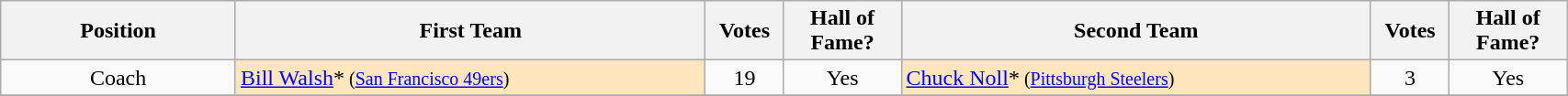<table class="wikitable" width=90%>
<tr>
<th width=15%>Position</th>
<th width=30%>First Team</th>
<th width=5%>Votes</th>
<th width=7.5%>Hall of Fame?</th>
<th width=30%>Second Team</th>
<th width=5%>Votes</th>
<th width=7.5%>Hall of Fame?</th>
</tr>
<tr>
<td align=center>Coach</td>
<td style="background-color:#FFE6BD"><a href='#'>Bill Walsh</a>*<small>  (<a href='#'>San Francisco 49ers</a>)</small></td>
<td align=center>19</td>
<td align=center>Yes</td>
<td style="background-color:#FFE6BD"><a href='#'>Chuck Noll</a>*<small>  (<a href='#'>Pittsburgh Steelers</a>)</small></td>
<td align=center>3</td>
<td align=center>Yes</td>
</tr>
<tr>
</tr>
</table>
